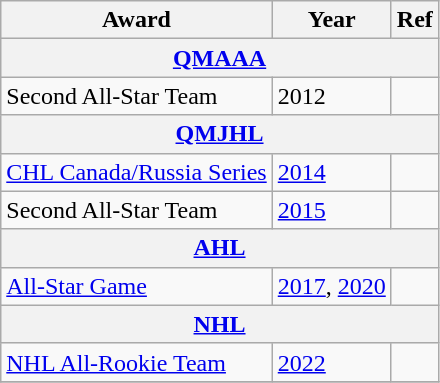<table class="wikitable">
<tr>
<th>Award</th>
<th>Year</th>
<th>Ref</th>
</tr>
<tr>
<th colspan="3"><a href='#'>QMAAA</a></th>
</tr>
<tr>
<td>Second All-Star Team</td>
<td>2012</td>
<td></td>
</tr>
<tr>
<th colspan="3"><a href='#'>QMJHL</a></th>
</tr>
<tr>
<td><a href='#'>CHL Canada/Russia Series</a></td>
<td><a href='#'>2014</a></td>
<td></td>
</tr>
<tr>
<td>Second All-Star Team</td>
<td><a href='#'>2015</a></td>
<td></td>
</tr>
<tr>
<th colspan="3"><a href='#'>AHL</a></th>
</tr>
<tr>
<td><a href='#'>All-Star Game</a></td>
<td><a href='#'>2017</a>, <a href='#'>2020</a></td>
<td></td>
</tr>
<tr>
<th colspan="3"><a href='#'>NHL</a></th>
</tr>
<tr>
<td><a href='#'>NHL All-Rookie Team</a></td>
<td><a href='#'>2022</a></td>
<td></td>
</tr>
<tr>
</tr>
</table>
